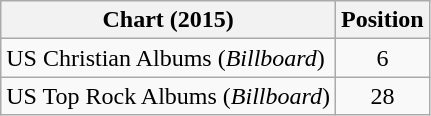<table class="wikitable sortable">
<tr>
<th>Chart (2015)</th>
<th>Position</th>
</tr>
<tr>
<td>US Christian Albums (<em>Billboard</em>)</td>
<td align="center">6</td>
</tr>
<tr>
<td>US Top Rock Albums (<em>Billboard</em>)</td>
<td align="center">28</td>
</tr>
</table>
